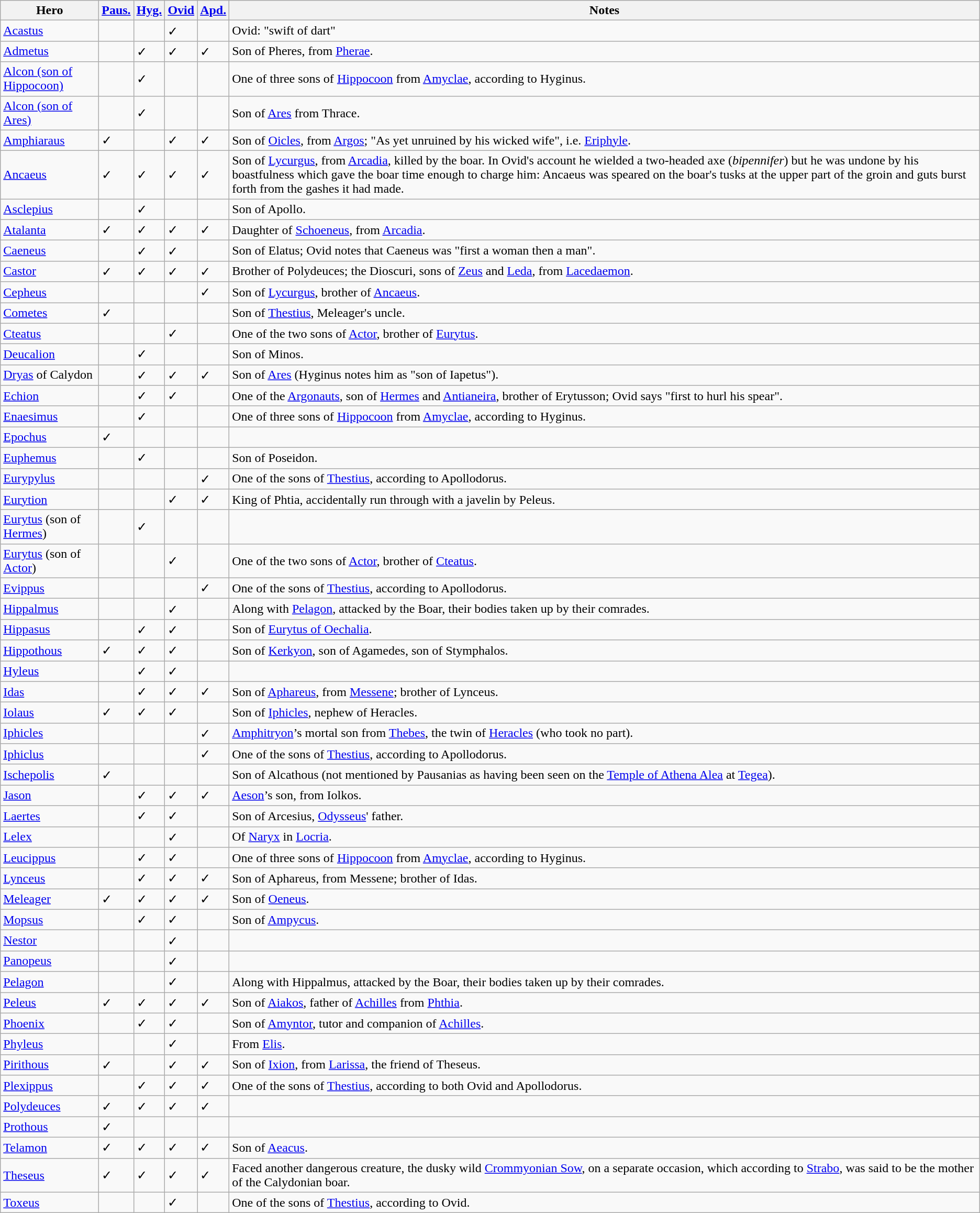<table class="wikitable sortable">
<tr>
<th>Hero</th>
<th><a href='#'>Paus.</a></th>
<th><a href='#'>Hyg.</a></th>
<th><a href='#'>Ovid</a></th>
<th><a href='#'>Apd.</a></th>
<th>Notes</th>
</tr>
<tr>
<td><a href='#'>Acastus</a></td>
<td></td>
<td></td>
<td>✓</td>
<td></td>
<td>Ovid: "swift of dart"</td>
</tr>
<tr>
<td><a href='#'>Admetus</a></td>
<td></td>
<td>✓</td>
<td>✓</td>
<td>✓</td>
<td>Son of Pheres, from <a href='#'>Pherae</a>.</td>
</tr>
<tr>
<td><a href='#'>Alcon (son of Hippocoon)</a></td>
<td></td>
<td>✓</td>
<td></td>
<td></td>
<td>One of three sons of <a href='#'>Hippocoon</a> from <a href='#'>Amyclae</a>, according to Hyginus.</td>
</tr>
<tr>
<td><a href='#'>Alcon (son of Ares)</a></td>
<td></td>
<td>✓</td>
<td></td>
<td></td>
<td>Son of <a href='#'>Ares</a> from Thrace.</td>
</tr>
<tr>
<td><a href='#'>Amphiaraus</a></td>
<td>✓</td>
<td></td>
<td>✓</td>
<td>✓</td>
<td>Son of <a href='#'>Oicles</a>, from <a href='#'>Argos</a>; "As yet unruined by his wicked wife", i.e. <a href='#'>Eriphyle</a>.</td>
</tr>
<tr>
<td><a href='#'>Ancaeus</a></td>
<td>✓</td>
<td>✓</td>
<td>✓</td>
<td>✓</td>
<td>Son of <a href='#'>Lycurgus</a>, from <a href='#'>Arcadia</a>, killed by the boar. In Ovid's account he wielded a two-headed axe (<em>bipennifer</em>) but he was undone by his boastfulness which gave the boar time enough to charge him: Ancaeus was speared on the boar's tusks at the upper part of the groin and guts burst forth from the gashes it had made.</td>
</tr>
<tr>
<td><a href='#'>Asclepius</a></td>
<td></td>
<td>✓</td>
<td></td>
<td></td>
<td>Son of Apollo.</td>
</tr>
<tr>
<td><a href='#'>Atalanta</a></td>
<td>✓</td>
<td>✓</td>
<td>✓</td>
<td>✓</td>
<td>Daughter of <a href='#'>Schoeneus</a>, from <a href='#'>Arcadia</a>.</td>
</tr>
<tr>
<td><a href='#'>Caeneus</a></td>
<td></td>
<td>✓</td>
<td>✓</td>
<td></td>
<td>Son of Elatus; Ovid notes that Caeneus was "first a woman then a man".</td>
</tr>
<tr>
<td><a href='#'>Castor</a></td>
<td>✓</td>
<td>✓</td>
<td>✓</td>
<td>✓</td>
<td>Brother of Polydeuces; the Dioscuri, sons of <a href='#'>Zeus</a> and <a href='#'>Leda</a>, from <a href='#'>Lacedaemon</a>.</td>
</tr>
<tr>
<td><a href='#'>Cepheus</a></td>
<td></td>
<td></td>
<td></td>
<td>✓</td>
<td>Son of <a href='#'>Lycurgus</a>, brother of <a href='#'>Ancaeus</a>.</td>
</tr>
<tr>
<td><a href='#'>Cometes</a></td>
<td>✓</td>
<td></td>
<td></td>
<td></td>
<td>Son of <a href='#'>Thestius</a>, Meleager's uncle.</td>
</tr>
<tr>
<td><a href='#'>Cteatus</a></td>
<td></td>
<td></td>
<td>✓</td>
<td></td>
<td>One of the two sons of <a href='#'>Actor</a>, brother of <a href='#'>Eurytus</a>.</td>
</tr>
<tr>
<td><a href='#'>Deucalion</a></td>
<td></td>
<td>✓</td>
<td></td>
<td></td>
<td>Son of Minos.</td>
</tr>
<tr>
<td><a href='#'>Dryas</a> of Calydon</td>
<td></td>
<td>✓</td>
<td>✓</td>
<td>✓</td>
<td>Son of <a href='#'>Ares</a> (Hyginus notes him as "son of Iapetus").</td>
</tr>
<tr>
<td><a href='#'>Echion</a></td>
<td></td>
<td>✓</td>
<td>✓</td>
<td></td>
<td>One of the <a href='#'>Argonauts</a>, son of <a href='#'>Hermes</a> and <a href='#'>Antianeira</a>, brother of Erytusson; Ovid says "first to hurl his spear".</td>
</tr>
<tr>
<td><a href='#'>Enaesimus</a></td>
<td></td>
<td>✓</td>
<td></td>
<td></td>
<td>One of three sons of <a href='#'>Hippocoon</a> from <a href='#'>Amyclae</a>, according to Hyginus.</td>
</tr>
<tr>
<td><a href='#'>Epochus</a></td>
<td>✓</td>
<td></td>
<td></td>
<td></td>
<td></td>
</tr>
<tr>
<td><a href='#'>Euphemus</a></td>
<td></td>
<td>✓</td>
<td></td>
<td></td>
<td>Son of Poseidon.</td>
</tr>
<tr>
<td><a href='#'>Eurypylus</a></td>
<td></td>
<td></td>
<td></td>
<td>✓</td>
<td>One of the sons of <a href='#'>Thestius</a>, according to Apollodorus.</td>
</tr>
<tr>
<td><a href='#'>Eurytion</a></td>
<td></td>
<td></td>
<td>✓</td>
<td>✓</td>
<td>King of Phtia, accidentally run through with a javelin by Peleus.</td>
</tr>
<tr>
<td><a href='#'>Eurytus</a> (son of <a href='#'>Hermes</a>)</td>
<td></td>
<td>✓</td>
<td></td>
<td></td>
<td></td>
</tr>
<tr>
<td><a href='#'>Eurytus</a> (son of <a href='#'>Actor</a>)</td>
<td></td>
<td></td>
<td>✓</td>
<td></td>
<td>One of the two sons of <a href='#'>Actor</a>, brother of <a href='#'>Cteatus</a>.</td>
</tr>
<tr>
<td><a href='#'>Evippus</a></td>
<td></td>
<td></td>
<td></td>
<td>✓</td>
<td>One of the sons of <a href='#'>Thestius</a>, according to Apollodorus.</td>
</tr>
<tr>
<td><a href='#'>Hippalmus</a></td>
<td></td>
<td></td>
<td>✓</td>
<td></td>
<td>Along with <a href='#'>Pelagon</a>, attacked by the Boar, their bodies taken up by their comrades.</td>
</tr>
<tr>
<td><a href='#'>Hippasus</a></td>
<td></td>
<td>✓</td>
<td>✓</td>
<td></td>
<td>Son of <a href='#'>Eurytus of Oechalia</a>.</td>
</tr>
<tr>
<td><a href='#'>Hippothous</a></td>
<td>✓</td>
<td>✓</td>
<td>✓</td>
<td></td>
<td>Son of <a href='#'>Kerkyon</a>, son of Agamedes, son of Stymphalos.</td>
</tr>
<tr>
<td><a href='#'>Hyleus</a></td>
<td></td>
<td>✓</td>
<td>✓</td>
<td></td>
<td></td>
</tr>
<tr>
<td><a href='#'>Idas</a></td>
<td></td>
<td>✓</td>
<td>✓</td>
<td>✓</td>
<td>Son of <a href='#'>Aphareus</a>, from <a href='#'>Messene</a>; brother of Lynceus.</td>
</tr>
<tr>
<td><a href='#'>Iolaus</a></td>
<td>✓</td>
<td>✓</td>
<td>✓</td>
<td></td>
<td>Son of <a href='#'>Iphicles</a>, nephew of Heracles.</td>
</tr>
<tr>
<td><a href='#'>Iphicles</a></td>
<td></td>
<td></td>
<td></td>
<td>✓</td>
<td><a href='#'>Amphitryon</a>’s mortal son from <a href='#'>Thebes</a>, the twin of <a href='#'>Heracles</a> (who took no part).</td>
</tr>
<tr>
<td><a href='#'>Iphiclus</a></td>
<td></td>
<td></td>
<td></td>
<td>✓</td>
<td>One of the sons of <a href='#'>Thestius</a>, according to Apollodorus.</td>
</tr>
<tr>
<td><a href='#'>Ischepolis</a></td>
<td>✓</td>
<td></td>
<td></td>
<td></td>
<td>Son of Alcathous (not mentioned by Pausanias as having been seen on the <a href='#'>Temple of Athena Alea</a> at <a href='#'>Tegea</a>).</td>
</tr>
<tr>
<td><a href='#'>Jason</a></td>
<td></td>
<td>✓</td>
<td>✓</td>
<td>✓</td>
<td><a href='#'>Aeson</a>’s son, from Iolkos.</td>
</tr>
<tr>
<td><a href='#'>Laertes</a></td>
<td></td>
<td>✓</td>
<td>✓</td>
<td></td>
<td>Son of Arcesius, <a href='#'>Odysseus</a>' father.</td>
</tr>
<tr>
<td><a href='#'>Lelex</a></td>
<td></td>
<td></td>
<td>✓</td>
<td></td>
<td>Of <a href='#'>Naryx</a> in <a href='#'>Locria</a>.</td>
</tr>
<tr>
<td><a href='#'>Leucippus</a></td>
<td></td>
<td>✓</td>
<td>✓</td>
<td></td>
<td>One of three sons of <a href='#'>Hippocoon</a> from <a href='#'>Amyclae</a>, according to Hyginus.</td>
</tr>
<tr>
<td><a href='#'>Lynceus</a></td>
<td></td>
<td>✓</td>
<td>✓</td>
<td>✓</td>
<td>Son of Aphareus, from Messene; brother of Idas.</td>
</tr>
<tr>
<td><a href='#'>Meleager</a></td>
<td>✓</td>
<td>✓</td>
<td>✓</td>
<td>✓</td>
<td>Son of <a href='#'>Oeneus</a>.</td>
</tr>
<tr>
<td><a href='#'>Mopsus</a></td>
<td></td>
<td>✓</td>
<td>✓</td>
<td></td>
<td>Son of <a href='#'>Ampycus</a>.</td>
</tr>
<tr>
<td><a href='#'>Nestor</a></td>
<td></td>
<td></td>
<td>✓</td>
<td></td>
<td></td>
</tr>
<tr>
<td><a href='#'>Panopeus</a></td>
<td></td>
<td></td>
<td>✓</td>
<td></td>
<td></td>
</tr>
<tr>
<td><a href='#'>Pelagon</a></td>
<td></td>
<td></td>
<td>✓</td>
<td></td>
<td>Along with Hippalmus, attacked by the Boar, their bodies taken up by their comrades.</td>
</tr>
<tr>
<td><a href='#'>Peleus</a></td>
<td>✓</td>
<td>✓</td>
<td>✓</td>
<td>✓</td>
<td>Son of <a href='#'>Aiakos</a>, father of <a href='#'>Achilles</a> from <a href='#'>Phthia</a>.</td>
</tr>
<tr>
<td><a href='#'>Phoenix</a></td>
<td></td>
<td>✓</td>
<td>✓</td>
<td></td>
<td>Son of <a href='#'>Amyntor</a>, tutor and companion of <a href='#'>Achilles</a>.</td>
</tr>
<tr>
<td><a href='#'>Phyleus</a></td>
<td></td>
<td></td>
<td>✓</td>
<td></td>
<td>From <a href='#'>Elis</a>.</td>
</tr>
<tr>
<td><a href='#'>Pirithous</a></td>
<td>✓</td>
<td></td>
<td>✓</td>
<td>✓</td>
<td>Son of <a href='#'>Ixion</a>, from <a href='#'>Larissa</a>, the friend of Theseus.</td>
</tr>
<tr>
<td><a href='#'>Plexippus</a></td>
<td></td>
<td>✓</td>
<td>✓</td>
<td>✓</td>
<td>One of the sons of <a href='#'>Thestius</a>, according to both Ovid and Apollodorus.</td>
</tr>
<tr>
<td><a href='#'>Polydeuces</a></td>
<td>✓</td>
<td>✓</td>
<td>✓</td>
<td>✓</td>
<td></td>
</tr>
<tr>
<td><a href='#'>Prothous</a></td>
<td>✓</td>
<td></td>
<td></td>
<td></td>
<td></td>
</tr>
<tr>
<td><a href='#'>Telamon</a></td>
<td>✓</td>
<td>✓</td>
<td>✓</td>
<td>✓</td>
<td>Son of <a href='#'>Aeacus</a>.</td>
</tr>
<tr>
<td><a href='#'>Theseus</a></td>
<td>✓</td>
<td>✓</td>
<td>✓</td>
<td>✓</td>
<td>Faced another dangerous creature, the dusky wild <a href='#'>Crommyonian Sow</a>, on a separate occasion, which according to <a href='#'>Strabo</a>, was said to be the mother of the Calydonian boar.</td>
</tr>
<tr>
<td><a href='#'>Toxeus</a></td>
<td></td>
<td></td>
<td>✓</td>
<td></td>
<td>One of the sons of <a href='#'>Thestius</a>, according to Ovid.</td>
</tr>
</table>
